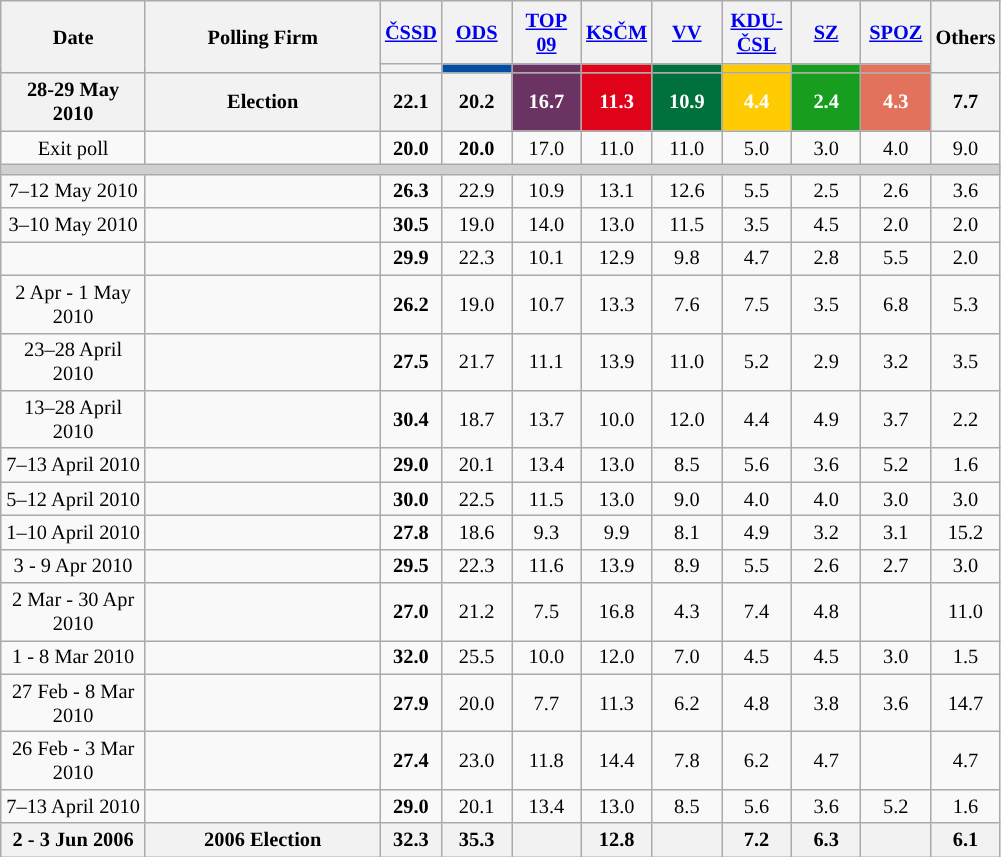<table class="wikitable" style="text-align:center; font-size:85%; line-height:16px;">
<tr style="height:42px;">
<th style="width:90px;" rowspan="2">Date</th>
<th style="width:150px;" rowspan="2">Polling Firm</th>
<th><a href='#'><span>ČSSD</span></a></th>
<th><a href='#'><span>ODS</span></a></th>
<th><a href='#'><span>TOP 09</span></a></th>
<th><a href='#'><span>KSČM</span></a></th>
<th><a href='#'><span>VV</span></a></th>
<th><a href='#'><span>KDU-ČSL</span></a></th>
<th><a href='#'><span>SZ</span></a></th>
<th><a href='#'><span>SPOZ</span></a></th>
<th style="width:40px;" rowspan="2">Others</th>
</tr>
<tr>
<th class="unsortable" style="color:inherit;background:"></th>
<th style="color:inherit;background:#034EA2; width:40px;"></th>
<th style="color:inherit;background:#6b3362; width:40px;"></th>
<th style="color:inherit;background:#E00219; width:40px;"></th>
<th style="color:inherit;background:#00703C; width:40px;"></th>
<th style="color:inherit;background:#FFCB03; width:40px;"></th>
<th style="color:inherit;background:#179E1E; width:40px;"></th>
<th style="color:inherit;background:#E2725B; width:40px;"></th>
</tr>
<tr>
<th><strong>28-29 May 2010</strong></th>
<th><strong>Election</strong></th>
<th style="background:"><strong>22.1</strong></th>
<th style="background:">20.2</th>
<th style="background:#6b3362; width:40px;color:white;">16.7</th>
<th style="background:#E00219; width:40px;color:white;">11.3</th>
<th style="background:#00703C; width:40px;color:white;">10.9</th>
<th style="background:#FFCB03; width:40px;color:white;">4.4</th>
<th style="background:#179E1E; width:40px;color:white;">2.4</th>
<th style="background:#E2725B; width:40px;color:white;">4.3</th>
<th>7.7</th>
</tr>
<tr>
<td>Exit poll</td>
<td></td>
<td><strong>20.0</strong></td>
<td><strong>20.0</strong></td>
<td>17.0</td>
<td>11.0</td>
<td>11.0</td>
<td>5.0</td>
<td>3.0</td>
<td>4.0</td>
<td>9.0</td>
</tr>
<tr>
<td style="background:#D0D0D0; color:black" colspan="18"></td>
</tr>
<tr>
<td>7–12 May 2010</td>
<td></td>
<td><strong>26.3</strong></td>
<td>22.9</td>
<td>10.9</td>
<td>13.1</td>
<td>12.6</td>
<td>5.5</td>
<td>2.5</td>
<td>2.6</td>
<td>3.6</td>
</tr>
<tr>
<td>3–10 May 2010</td>
<td></td>
<td><strong>30.5</strong></td>
<td>19.0</td>
<td>14.0</td>
<td>13.0</td>
<td>11.5</td>
<td>3.5</td>
<td>4.5</td>
<td>2.0</td>
<td>2.0</td>
</tr>
<tr>
<td></td>
<td></td>
<td><strong>29.9</strong></td>
<td>22.3</td>
<td>10.1</td>
<td>12.9</td>
<td>9.8</td>
<td>4.7</td>
<td>2.8</td>
<td>5.5</td>
<td>2.0</td>
</tr>
<tr>
<td>2 Apr - 1 May 2010</td>
<td></td>
<td><strong>26.2</strong></td>
<td>19.0</td>
<td>10.7</td>
<td>13.3</td>
<td>7.6</td>
<td>7.5</td>
<td>3.5</td>
<td>6.8</td>
<td>5.3</td>
</tr>
<tr>
<td>23–28 April 2010</td>
<td></td>
<td><strong>27.5</strong></td>
<td>21.7</td>
<td>11.1</td>
<td>13.9</td>
<td>11.0</td>
<td>5.2</td>
<td>2.9</td>
<td>3.2</td>
<td>3.5</td>
</tr>
<tr>
<td>13–28 April 2010</td>
<td></td>
<td><strong>30.4</strong></td>
<td>18.7</td>
<td>13.7</td>
<td>10.0</td>
<td>12.0</td>
<td>4.4</td>
<td>4.9</td>
<td>3.7</td>
<td>2.2</td>
</tr>
<tr>
<td>7–13 April 2010</td>
<td></td>
<td><strong>29.0</strong></td>
<td>20.1</td>
<td>13.4</td>
<td>13.0</td>
<td>8.5</td>
<td>5.6</td>
<td>3.6</td>
<td>5.2</td>
<td>1.6</td>
</tr>
<tr>
<td>5–12 April 2010</td>
<td></td>
<td><strong>30.0</strong></td>
<td>22.5</td>
<td>11.5</td>
<td>13.0</td>
<td>9.0</td>
<td>4.0</td>
<td>4.0</td>
<td>3.0</td>
<td>3.0</td>
</tr>
<tr>
<td>1–10 April 2010</td>
<td></td>
<td><strong>27.8</strong></td>
<td>18.6</td>
<td>9.3</td>
<td>9.9</td>
<td>8.1</td>
<td>4.9</td>
<td>3.2</td>
<td>3.1</td>
<td>15.2</td>
</tr>
<tr>
<td>3 - 9 Apr 2010</td>
<td></td>
<td><strong>29.5</strong></td>
<td>22.3</td>
<td>11.6</td>
<td>13.9</td>
<td>8.9</td>
<td>5.5</td>
<td>2.6</td>
<td>2.7</td>
<td>3.0</td>
</tr>
<tr>
<td>2 Mar - 30 Apr 2010</td>
<td></td>
<td><strong>27.0</strong></td>
<td>21.2</td>
<td>7.5</td>
<td>16.8</td>
<td>4.3</td>
<td>7.4</td>
<td>4.8</td>
<td></td>
<td>11.0</td>
</tr>
<tr>
<td>1 - 8 Mar 2010</td>
<td></td>
<td><strong>32.0</strong></td>
<td>25.5</td>
<td>10.0</td>
<td>12.0</td>
<td>7.0</td>
<td>4.5</td>
<td>4.5</td>
<td>3.0</td>
<td>1.5</td>
</tr>
<tr>
<td>27 Feb - 8 Mar 2010</td>
<td></td>
<td><strong>27.9</strong></td>
<td>20.0</td>
<td>7.7</td>
<td>11.3</td>
<td>6.2</td>
<td>4.8</td>
<td>3.8</td>
<td>3.6</td>
<td>14.7</td>
</tr>
<tr>
<td>26 Feb - 3 Mar 2010</td>
<td></td>
<td><strong>27.4</strong></td>
<td>23.0</td>
<td>11.8</td>
<td>14.4</td>
<td>7.8</td>
<td>6.2</td>
<td>4.7</td>
<td></td>
<td>4.7</td>
</tr>
<tr>
<td>7–13 April 2010</td>
<td></td>
<td><strong>29.0</strong></td>
<td>20.1</td>
<td>13.4</td>
<td>13.0</td>
<td>8.5</td>
<td>5.6</td>
<td>3.6</td>
<td>5.2</td>
<td>1.6</td>
</tr>
<tr>
<th>2 - 3 Jun 2006</th>
<th>2006 Election</th>
<th>32.3</th>
<th><strong>35.3</strong></th>
<th></th>
<th>12.8</th>
<th></th>
<th>7.2</th>
<th>6.3</th>
<th></th>
<th>6.1</th>
</tr>
</table>
